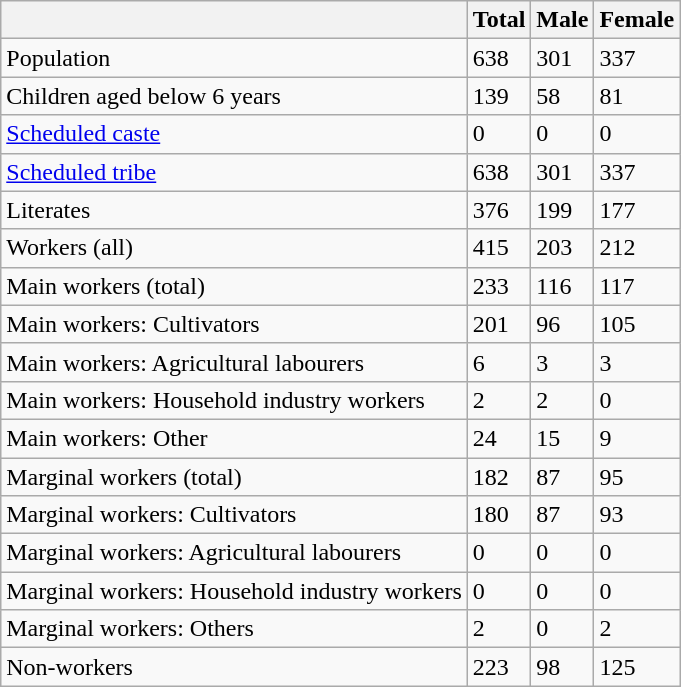<table class="wikitable sortable">
<tr>
<th></th>
<th>Total</th>
<th>Male</th>
<th>Female</th>
</tr>
<tr>
<td>Population</td>
<td>638</td>
<td>301</td>
<td>337</td>
</tr>
<tr>
<td>Children aged below 6 years</td>
<td>139</td>
<td>58</td>
<td>81</td>
</tr>
<tr>
<td><a href='#'>Scheduled caste</a></td>
<td>0</td>
<td>0</td>
<td>0</td>
</tr>
<tr>
<td><a href='#'>Scheduled tribe</a></td>
<td>638</td>
<td>301</td>
<td>337</td>
</tr>
<tr>
<td>Literates</td>
<td>376</td>
<td>199</td>
<td>177</td>
</tr>
<tr>
<td>Workers (all)</td>
<td>415</td>
<td>203</td>
<td>212</td>
</tr>
<tr>
<td>Main workers (total)</td>
<td>233</td>
<td>116</td>
<td>117</td>
</tr>
<tr>
<td>Main workers: Cultivators</td>
<td>201</td>
<td>96</td>
<td>105</td>
</tr>
<tr>
<td>Main workers: Agricultural labourers</td>
<td>6</td>
<td>3</td>
<td>3</td>
</tr>
<tr>
<td>Main workers: Household industry workers</td>
<td>2</td>
<td>2</td>
<td>0</td>
</tr>
<tr>
<td>Main workers: Other</td>
<td>24</td>
<td>15</td>
<td>9</td>
</tr>
<tr>
<td>Marginal workers (total)</td>
<td>182</td>
<td>87</td>
<td>95</td>
</tr>
<tr>
<td>Marginal workers: Cultivators</td>
<td>180</td>
<td>87</td>
<td>93</td>
</tr>
<tr>
<td>Marginal workers: Agricultural labourers</td>
<td>0</td>
<td>0</td>
<td>0</td>
</tr>
<tr>
<td>Marginal workers: Household industry workers</td>
<td>0</td>
<td>0</td>
<td>0</td>
</tr>
<tr>
<td>Marginal workers: Others</td>
<td>2</td>
<td>0</td>
<td>2</td>
</tr>
<tr>
<td>Non-workers</td>
<td>223</td>
<td>98</td>
<td>125</td>
</tr>
</table>
